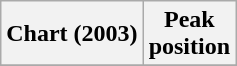<table class="wikitable">
<tr>
<th>Chart (2003)</th>
<th>Peak<br>position</th>
</tr>
<tr>
</tr>
</table>
